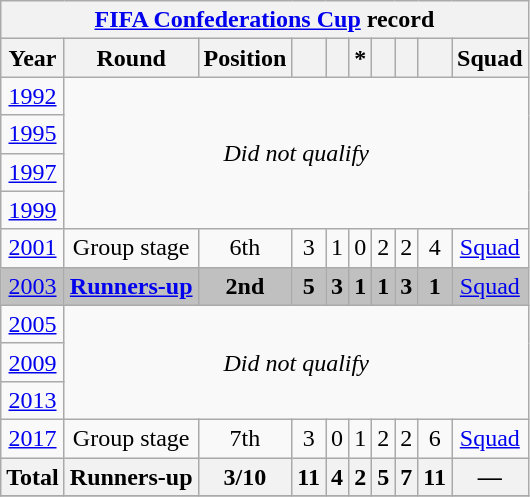<table class="wikitable" style="text-align: center;">
<tr>
<th colspan=10><a href='#'>FIFA Confederations Cup</a> record</th>
</tr>
<tr>
<th>Year</th>
<th>Round</th>
<th>Position</th>
<th></th>
<th></th>
<th>*</th>
<th></th>
<th></th>
<th></th>
<th>Squad</th>
</tr>
<tr>
<td> <a href='#'>1992</a></td>
<td rowspan=4 colspan=9><em>Did not qualify</em></td>
</tr>
<tr>
<td> <a href='#'>1995</a></td>
</tr>
<tr>
<td> <a href='#'>1997</a></td>
</tr>
<tr>
<td> <a href='#'>1999</a></td>
</tr>
<tr>
<td>  <a href='#'>2001</a></td>
<td>Group stage</td>
<td>6th</td>
<td>3</td>
<td>1</td>
<td>0</td>
<td>2</td>
<td>2</td>
<td>4</td>
<td><a href='#'>Squad</a></td>
</tr>
<tr bgcolor=Silver>
<td> <a href='#'>2003</a></td>
<td><strong><a href='#'>Runners-up</a></strong></td>
<td><strong>2nd</strong></td>
<td><strong>5</strong></td>
<td><strong>3</strong></td>
<td><strong>1</strong></td>
<td><strong>1</strong></td>
<td><strong>3</strong></td>
<td><strong>1</strong></td>
<td><a href='#'>Squad</a></td>
</tr>
<tr>
<td> <a href='#'>2005</a></td>
<td rowspan=3 colspan=9><em>Did not qualify</em></td>
</tr>
<tr>
<td> <a href='#'>2009</a></td>
</tr>
<tr>
<td> <a href='#'>2013</a></td>
</tr>
<tr>
<td> <a href='#'>2017</a></td>
<td>Group stage</td>
<td>7th</td>
<td>3</td>
<td>0</td>
<td>1</td>
<td>2</td>
<td>2</td>
<td>6</td>
<td><a href='#'>Squad</a></td>
</tr>
<tr>
<th><strong>Total</strong></th>
<th><strong>Runners-up</strong></th>
<th><strong>3/10</strong></th>
<th><strong>11</strong></th>
<th><strong>4</strong></th>
<th><strong>2</strong></th>
<th><strong>5</strong></th>
<th><strong>7</strong></th>
<th><strong>11</strong></th>
<th><strong>—</strong></th>
</tr>
<tr>
</tr>
</table>
